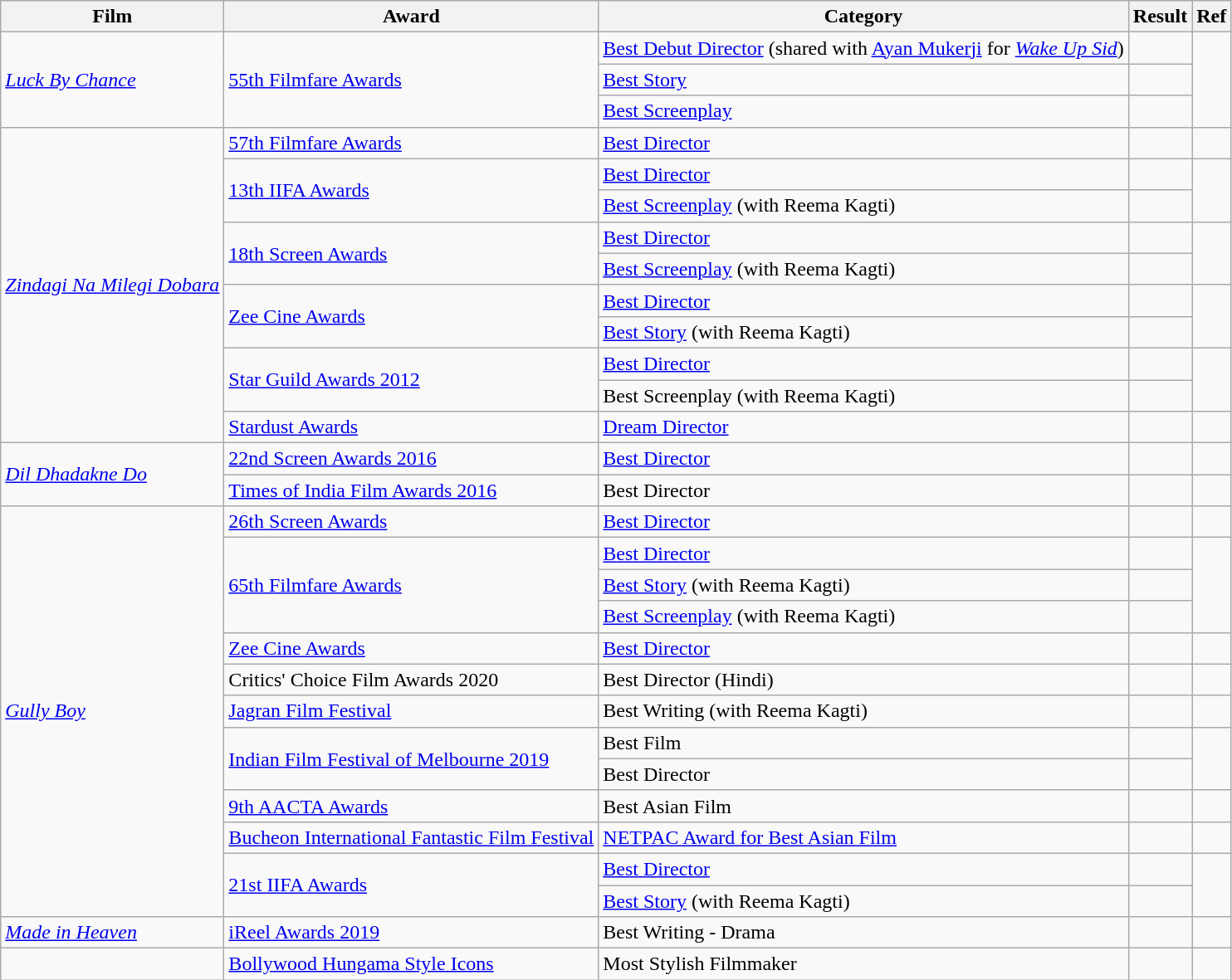<table class="wikitable sortable">
<tr>
<th>Film</th>
<th>Award</th>
<th>Category</th>
<th>Result</th>
<th>Ref</th>
</tr>
<tr>
<td rowspan=3><a href='#'><em>Luck By Chance</em></a></td>
<td rowspan=3><a href='#'>55th Filmfare Awards</a></td>
<td><a href='#'>Best Debut Director</a> (shared with <a href='#'>Ayan Mukerji</a> for <em><a href='#'>Wake Up Sid</a></em>)</td>
<td></td>
<td rowspan=3></td>
</tr>
<tr>
<td><a href='#'>Best Story</a></td>
<td></td>
</tr>
<tr>
<td><a href='#'>Best Screenplay</a></td>
<td></td>
</tr>
<tr>
<td rowspan=10><em><a href='#'>Zindagi Na Milegi Dobara</a></em></td>
<td><a href='#'>57th Filmfare Awards</a></td>
<td><a href='#'>Best Director</a></td>
<td></td>
<td><br></td>
</tr>
<tr>
<td rowspan=2><a href='#'>13th IIFA Awards</a></td>
<td><a href='#'>Best Director</a></td>
<td></td>
<td rowspan=2></td>
</tr>
<tr>
<td><a href='#'>Best Screenplay</a> (with Reema Kagti)</td>
<td></td>
</tr>
<tr>
<td rowspan=2><a href='#'>18th Screen Awards</a></td>
<td><a href='#'>Best Director</a></td>
<td></td>
<td rowspan=2></td>
</tr>
<tr>
<td><a href='#'>Best Screenplay</a> (with Reema Kagti)</td>
<td></td>
</tr>
<tr>
<td rowspan=2><a href='#'>Zee Cine Awards</a></td>
<td><a href='#'>Best Director</a></td>
<td></td>
<td rowspan=2></td>
</tr>
<tr>
<td><a href='#'>Best Story</a> (with Reema Kagti)</td>
<td></td>
</tr>
<tr>
<td rowspan=2><a href='#'>Star Guild Awards 2012</a></td>
<td><a href='#'>Best Director</a></td>
<td></td>
<td rowspan=2></td>
</tr>
<tr>
<td>Best Screenplay (with Reema Kagti)</td>
<td></td>
</tr>
<tr>
<td><a href='#'>Stardust Awards</a></td>
<td><a href='#'>Dream Director</a></td>
<td></td>
<td></td>
</tr>
<tr>
<td rowspan=2><em><a href='#'>Dil Dhadakne Do</a></em></td>
<td><a href='#'>22nd Screen Awards 2016</a></td>
<td><a href='#'>Best Director</a></td>
<td></td>
<td></td>
</tr>
<tr>
<td><a href='#'>Times of India Film Awards 2016</a></td>
<td>Best Director</td>
<td></td>
<td></td>
</tr>
<tr>
<td rowspan=13><em><a href='#'>Gully Boy</a></em></td>
<td><a href='#'>26th Screen Awards</a></td>
<td><a href='#'>Best Director</a></td>
<td></td>
<td></td>
</tr>
<tr>
<td rowspan=3><a href='#'>65th Filmfare Awards</a></td>
<td><a href='#'>Best Director</a></td>
<td></td>
<td rowspan=3></td>
</tr>
<tr>
<td><a href='#'>Best Story</a> (with Reema Kagti)</td>
<td></td>
</tr>
<tr>
<td><a href='#'>Best Screenplay</a> (with Reema Kagti)</td>
<td></td>
</tr>
<tr>
<td><a href='#'>Zee Cine Awards</a></td>
<td><a href='#'>Best Director</a></td>
<td></td>
<td></td>
</tr>
<tr>
<td>Critics' Choice Film Awards 2020</td>
<td>Best Director (Hindi)</td>
<td></td>
<td></td>
</tr>
<tr>
<td><a href='#'>Jagran Film Festival</a></td>
<td>Best Writing (with Reema Kagti)</td>
<td></td>
<td></td>
</tr>
<tr>
<td rowspan=2><a href='#'>Indian Film Festival of Melbourne 2019</a></td>
<td>Best Film</td>
<td></td>
<td rowspan=2></td>
</tr>
<tr>
<td>Best Director</td>
<td></td>
</tr>
<tr>
<td><a href='#'>9th AACTA Awards</a></td>
<td>Best Asian Film</td>
<td></td>
<td></td>
</tr>
<tr>
<td><a href='#'>Bucheon International Fantastic Film Festival</a></td>
<td><a href='#'>NETPAC Award for Best Asian Film</a></td>
<td></td>
<td></td>
</tr>
<tr>
<td rowspan=2><a href='#'>21st IIFA Awards</a></td>
<td><a href='#'>Best Director</a></td>
<td></td>
<td rowspan=2></td>
</tr>
<tr>
<td><a href='#'>Best Story</a> (with Reema Kagti)</td>
<td></td>
</tr>
<tr>
<td><a href='#'><em>Made in Heaven</em></a></td>
<td><a href='#'>iReel Awards 2019</a></td>
<td>Best Writing - Drama</td>
<td></td>
<td></td>
</tr>
<tr>
<td></td>
<td><a href='#'>Bollywood Hungama Style Icons</a></td>
<td>Most Stylish Filmmaker</td>
<td></td>
<td></td>
</tr>
</table>
